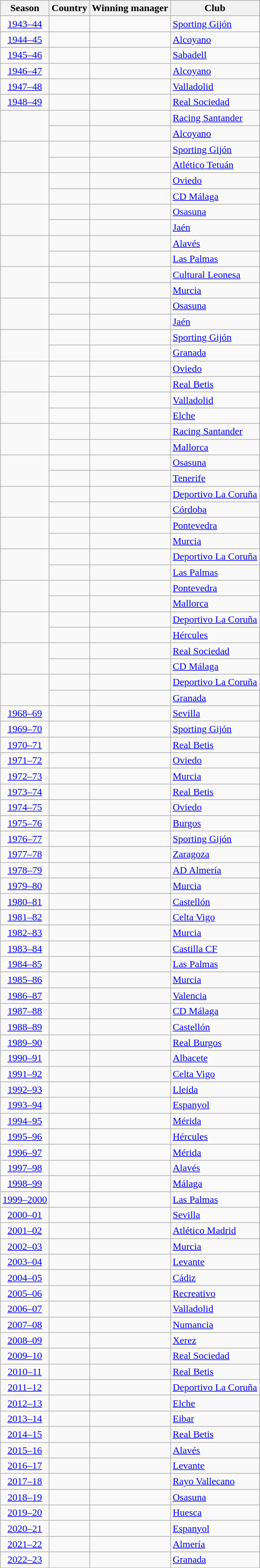<table class="sortable wikitable">
<tr>
<th>Season</th>
<th>Country</th>
<th>Winning manager</th>
<th>Club</th>
</tr>
<tr>
<td align=center><a href='#'>1943–44</a></td>
<td></td>
<td></td>
<td><a href='#'>Sporting Gijón</a></td>
</tr>
<tr>
<td align=center><a href='#'>1944–45</a></td>
<td></td>
<td></td>
<td><a href='#'>Alcoyano</a></td>
</tr>
<tr>
<td align=center><a href='#'>1945–46</a></td>
<td></td>
<td></td>
<td><a href='#'>Sabadell</a></td>
</tr>
<tr>
<td align=center><a href='#'>1946–47</a></td>
<td></td>
<td> </td>
<td><a href='#'>Alcoyano</a></td>
</tr>
<tr>
<td align=center><a href='#'>1947–48</a></td>
<td></td>
<td></td>
<td><a href='#'>Valladolid</a></td>
</tr>
<tr>
<td align=center><a href='#'>1948–49</a></td>
<td></td>
<td></td>
<td><a href='#'>Real Sociedad</a></td>
</tr>
<tr>
<td rowspan="2"></td>
<td></td>
<td></td>
<td><a href='#'>Racing Santander</a></td>
</tr>
<tr>
<td></td>
<td></td>
<td><a href='#'>Alcoyano</a></td>
</tr>
<tr>
<td rowspan="2"></td>
<td></td>
<td> </td>
<td><a href='#'>Sporting Gijón</a></td>
</tr>
<tr>
<td></td>
<td></td>
<td><a href='#'>Atlético Tetuán</a></td>
</tr>
<tr>
<td rowspan="2"></td>
<td></td>
<td></td>
<td><a href='#'>Oviedo</a></td>
</tr>
<tr>
<td></td>
<td> </td>
<td><a href='#'>CD Málaga</a></td>
</tr>
<tr>
<td rowspan="2"></td>
<td></td>
<td></td>
<td><a href='#'>Osasuna</a></td>
</tr>
<tr>
<td></td>
<td></td>
<td><a href='#'>Jaén</a></td>
</tr>
<tr>
<td rowspan="2"></td>
<td></td>
<td></td>
<td><a href='#'>Alavés</a></td>
</tr>
<tr>
<td></td>
<td></td>
<td><a href='#'>Las Palmas</a></td>
</tr>
<tr>
<td rowspan="2"></td>
<td></td>
<td></td>
<td><a href='#'>Cultural Leonesa</a></td>
</tr>
<tr>
<td></td>
<td></td>
<td><a href='#'>Murcia</a></td>
</tr>
<tr>
<td rowspan="2"></td>
<td></td>
<td></td>
<td><a href='#'>Osasuna</a></td>
</tr>
<tr>
<td></td>
<td> </td>
<td><a href='#'>Jaén</a></td>
</tr>
<tr>
<td rowspan="2"></td>
<td></td>
<td></td>
<td><a href='#'>Sporting Gijón</a></td>
</tr>
<tr>
<td></td>
<td></td>
<td><a href='#'>Granada</a></td>
</tr>
<tr>
<td rowspan="2"></td>
<td></td>
<td></td>
<td><a href='#'>Oviedo</a></td>
</tr>
<tr>
<td></td>
<td> </td>
<td><a href='#'>Real Betis</a></td>
</tr>
<tr>
<td rowspan="2"></td>
<td></td>
<td></td>
<td><a href='#'>Valladolid</a></td>
</tr>
<tr>
<td></td>
<td></td>
<td><a href='#'>Elche</a></td>
</tr>
<tr>
<td rowspan="2"></td>
<td></td>
<td></td>
<td><a href='#'>Racing Santander</a></td>
</tr>
<tr>
<td></td>
<td></td>
<td><a href='#'>Mallorca</a></td>
</tr>
<tr>
<td rowspan="2"></td>
<td></td>
<td></td>
<td><a href='#'>Osasuna</a></td>
</tr>
<tr>
<td></td>
<td></td>
<td><a href='#'>Tenerife</a></td>
</tr>
<tr>
<td rowspan="2"></td>
<td></td>
<td></td>
<td><a href='#'>Deportivo La Coruña</a></td>
</tr>
<tr>
<td></td>
<td></td>
<td><a href='#'>Córdoba</a></td>
</tr>
<tr>
<td rowspan="2"></td>
<td></td>
<td></td>
<td><a href='#'>Pontevedra</a></td>
</tr>
<tr>
<td></td>
<td></td>
<td><a href='#'>Murcia</a></td>
</tr>
<tr>
<td rowspan="2"></td>
<td></td>
<td> </td>
<td><a href='#'>Deportivo La Coruña</a></td>
</tr>
<tr>
<td></td>
<td></td>
<td><a href='#'>Las Palmas</a></td>
</tr>
<tr>
<td rowspan="2"></td>
<td></td>
<td></td>
<td><a href='#'>Pontevedra</a></td>
</tr>
<tr>
<td></td>
<td> </td>
<td><a href='#'>Mallorca</a></td>
</tr>
<tr>
<td rowspan="2"></td>
<td></td>
<td></td>
<td><a href='#'>Deportivo La Coruña</a></td>
</tr>
<tr>
<td></td>
<td></td>
<td><a href='#'>Hércules</a></td>
</tr>
<tr>
<td rowspan="2"></td>
<td></td>
<td></td>
<td><a href='#'>Real Sociedad</a></td>
</tr>
<tr>
<td></td>
<td></td>
<td><a href='#'>CD Málaga</a></td>
</tr>
<tr>
<td rowspan="2"></td>
<td></td>
<td></td>
<td><a href='#'>Deportivo La Coruña</a></td>
</tr>
<tr>
<td></td>
<td></td>
<td><a href='#'>Granada</a></td>
</tr>
<tr>
<td align=center><a href='#'>1968–69</a></td>
<td></td>
<td></td>
<td><a href='#'>Sevilla</a></td>
</tr>
<tr>
<td align=center><a href='#'>1969–70</a></td>
<td></td>
<td></td>
<td><a href='#'>Sporting Gijón</a></td>
</tr>
<tr>
<td align=center><a href='#'>1970–71</a></td>
<td></td>
<td> </td>
<td><a href='#'>Real Betis</a></td>
</tr>
<tr>
<td align=center><a href='#'>1971–72</a></td>
<td></td>
<td></td>
<td><a href='#'>Oviedo</a></td>
</tr>
<tr>
<td align=center><a href='#'>1972–73</a></td>
<td></td>
<td></td>
<td><a href='#'>Murcia</a></td>
</tr>
<tr>
<td align=center><a href='#'>1973–74</a></td>
<td></td>
<td></td>
<td><a href='#'>Real Betis</a></td>
</tr>
<tr>
<td align=center><a href='#'>1974–75</a></td>
<td></td>
<td></td>
<td><a href='#'>Oviedo</a></td>
</tr>
<tr>
<td align=center><a href='#'>1975–76</a></td>
<td></td>
<td></td>
<td><a href='#'>Burgos</a></td>
</tr>
<tr>
<td align=center><a href='#'>1976–77</a></td>
<td></td>
<td> </td>
<td><a href='#'>Sporting Gijón</a></td>
</tr>
<tr>
<td align=center><a href='#'>1977–78</a></td>
<td></td>
<td></td>
<td><a href='#'>Zaragoza</a></td>
</tr>
<tr>
<td align=center><a href='#'>1978–79</a></td>
<td></td>
<td></td>
<td><a href='#'>AD Almería</a></td>
</tr>
<tr>
<td align=center><a href='#'>1979–80</a></td>
<td></td>
<td></td>
<td><a href='#'>Murcia</a></td>
</tr>
<tr>
<td align=center><a href='#'>1980–81</a></td>
<td></td>
<td></td>
<td><a href='#'>Castellón</a></td>
</tr>
<tr>
<td align=center><a href='#'>1981–82</a></td>
<td></td>
<td></td>
<td><a href='#'>Celta Vigo</a></td>
</tr>
<tr>
<td align=center><a href='#'>1982–83</a></td>
<td></td>
<td></td>
<td><a href='#'>Murcia</a></td>
</tr>
<tr>
<td align=center><a href='#'>1983–84</a></td>
<td></td>
<td></td>
<td><a href='#'>Castilla CF</a></td>
</tr>
<tr>
<td align=center><a href='#'>1984–85</a></td>
<td></td>
<td> </td>
<td><a href='#'>Las Palmas</a></td>
</tr>
<tr>
<td align=center><a href='#'>1985–86</a></td>
<td></td>
<td></td>
<td><a href='#'>Murcia</a></td>
</tr>
<tr>
<td align=center><a href='#'>1986–87</a></td>
<td></td>
<td></td>
<td><a href='#'>Valencia</a></td>
</tr>
<tr>
<td align=center><a href='#'>1987–88</a></td>
<td></td>
<td></td>
<td><a href='#'>CD Málaga</a></td>
</tr>
<tr>
<td align=center><a href='#'>1988–89</a></td>
<td></td>
<td></td>
<td><a href='#'>Castellón</a></td>
</tr>
<tr>
<td align=center><a href='#'>1989–90</a></td>
<td></td>
<td></td>
<td><a href='#'>Real Burgos</a></td>
</tr>
<tr>
<td align=center><a href='#'>1990–91</a></td>
<td></td>
<td></td>
<td><a href='#'>Albacete</a></td>
</tr>
<tr>
<td align=center><a href='#'>1991–92</a></td>
<td></td>
<td></td>
<td><a href='#'>Celta Vigo</a></td>
</tr>
<tr>
<td align=center><a href='#'>1992–93</a></td>
<td></td>
<td></td>
<td><a href='#'>Lleida</a></td>
</tr>
<tr>
<td align=center><a href='#'>1993–94</a></td>
<td></td>
<td></td>
<td><a href='#'>Espanyol</a></td>
</tr>
<tr>
<td align=center><a href='#'>1994–95</a></td>
<td></td>
<td></td>
<td><a href='#'>Mérida</a></td>
</tr>
<tr>
<td align=center><a href='#'>1995–96</a></td>
<td></td>
<td></td>
<td><a href='#'>Hércules</a></td>
</tr>
<tr>
<td align=center><a href='#'>1996–97</a></td>
<td></td>
<td></td>
<td><a href='#'>Mérida</a></td>
</tr>
<tr>
<td align=center><a href='#'>1997–98</a></td>
<td></td>
<td> </td>
<td><a href='#'>Alavés</a></td>
</tr>
<tr>
<td align=center><a href='#'>1998–99</a></td>
<td></td>
<td></td>
<td><a href='#'>Málaga</a></td>
</tr>
<tr>
<td align=center><a href='#'>1999–2000</a></td>
<td></td>
<td> </td>
<td><a href='#'>Las Palmas</a></td>
</tr>
<tr>
<td align=center><a href='#'>2000–01</a></td>
<td></td>
<td></td>
<td><a href='#'>Sevilla</a></td>
</tr>
<tr>
<td align=center><a href='#'>2001–02</a></td>
<td></td>
<td></td>
<td><a href='#'>Atlético Madrid</a></td>
</tr>
<tr>
<td align=center><a href='#'>2002–03</a></td>
<td></td>
<td></td>
<td><a href='#'>Murcia</a></td>
</tr>
<tr>
<td align=center><a href='#'>2003–04</a></td>
<td></td>
<td></td>
<td><a href='#'>Levante</a></td>
</tr>
<tr>
<td align=center><a href='#'>2004–05</a></td>
<td></td>
<td></td>
<td><a href='#'>Cádiz</a></td>
</tr>
<tr>
<td align=center><a href='#'>2005–06</a></td>
<td></td>
<td></td>
<td><a href='#'>Recreativo</a></td>
</tr>
<tr>
<td align=center><a href='#'>2006–07</a></td>
<td></td>
<td></td>
<td><a href='#'>Valladolid</a></td>
</tr>
<tr>
<td align=center><a href='#'>2007–08</a></td>
<td></td>
<td></td>
<td><a href='#'>Numancia</a></td>
</tr>
<tr>
<td align=center><a href='#'>2008–09</a></td>
<td></td>
<td></td>
<td><a href='#'>Xerez</a></td>
</tr>
<tr>
<td align=center><a href='#'>2009–10</a></td>
<td></td>
<td></td>
<td><a href='#'>Real Sociedad</a></td>
</tr>
<tr>
<td align=center><a href='#'>2010–11</a></td>
<td></td>
<td></td>
<td><a href='#'>Real Betis</a></td>
</tr>
<tr>
<td align=center><a href='#'>2011–12</a></td>
<td></td>
<td></td>
<td><a href='#'>Deportivo La Coruña</a></td>
</tr>
<tr>
<td align=center><a href='#'>2012–13</a></td>
<td></td>
<td></td>
<td><a href='#'>Elche</a></td>
</tr>
<tr>
<td align=center><a href='#'>2013–14</a></td>
<td></td>
<td></td>
<td><a href='#'>Eibar</a></td>
</tr>
<tr>
<td align=center><a href='#'>2014–15</a></td>
<td></td>
<td> </td>
<td><a href='#'>Real Betis</a></td>
</tr>
<tr>
<td align=center><a href='#'>2015–16</a></td>
<td></td>
<td></td>
<td><a href='#'>Alavés</a></td>
</tr>
<tr>
<td align=center><a href='#'>2016–17</a></td>
<td></td>
<td></td>
<td><a href='#'>Levante</a></td>
</tr>
<tr>
<td align=center><a href='#'>2017–18</a></td>
<td></td>
<td></td>
<td><a href='#'>Rayo Vallecano</a></td>
</tr>
<tr>
<td align=center><a href='#'>2018–19</a></td>
<td></td>
<td></td>
<td><a href='#'>Osasuna</a></td>
</tr>
<tr>
<td align=center><a href='#'>2019–20</a></td>
<td></td>
<td> </td>
<td><a href='#'>Huesca</a></td>
</tr>
<tr>
<td align=center><a href='#'>2020–21</a></td>
<td></td>
<td></td>
<td><a href='#'>Espanyol</a></td>
</tr>
<tr>
<td align=center><a href='#'>2021–22</a></td>
<td></td>
<td></td>
<td><a href='#'>Almería</a></td>
</tr>
<tr>
<td align=center><a href='#'>2022–23</a></td>
<td></td>
<td></td>
<td><a href='#'>Granada</a></td>
</tr>
</table>
